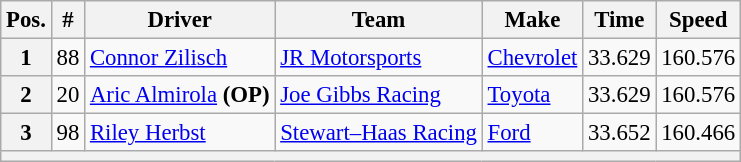<table class="wikitable" style="font-size:95%">
<tr>
<th>Pos.</th>
<th>#</th>
<th>Driver</th>
<th>Team</th>
<th>Make</th>
<th>Time</th>
<th>Speed</th>
</tr>
<tr>
<th>1</th>
<td>88</td>
<td><a href='#'>Connor Zilisch</a></td>
<td><a href='#'>JR Motorsports</a></td>
<td><a href='#'>Chevrolet</a></td>
<td>33.629</td>
<td>160.576</td>
</tr>
<tr>
<th>2</th>
<td>20</td>
<td><a href='#'>Aric Almirola</a> <strong>(OP)</strong></td>
<td><a href='#'>Joe Gibbs Racing</a></td>
<td><a href='#'>Toyota</a></td>
<td>33.629</td>
<td>160.576</td>
</tr>
<tr>
<th>3</th>
<td>98</td>
<td><a href='#'>Riley Herbst</a></td>
<td><a href='#'>Stewart–Haas Racing</a></td>
<td><a href='#'>Ford</a></td>
<td>33.652</td>
<td>160.466</td>
</tr>
<tr>
<th colspan="7"></th>
</tr>
</table>
